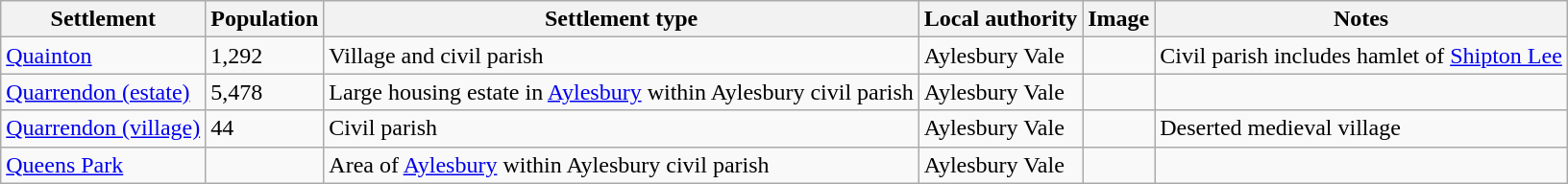<table class="wikitable sortable">
<tr>
<th style="font-weight: bold;">Settlement</th>
<th style="font-weight: bold;">Population</th>
<th style="font-weight: bold;">Settlement type</th>
<th style="font-weight: bold;">Local authority</th>
<th style="font-weight: bold;">Image</th>
<th style="font-weight: bold;">Notes</th>
</tr>
<tr>
<td><a href='#'>Quainton</a></td>
<td>1,292</td>
<td>Village and civil parish</td>
<td>Aylesbury Vale</td>
<td></td>
<td>Civil parish includes hamlet of <a href='#'>Shipton Lee</a></td>
</tr>
<tr>
<td><a href='#'>Quarrendon (estate)</a></td>
<td>5,478</td>
<td>Large housing estate in <a href='#'>Aylesbury</a> within Aylesbury civil parish</td>
<td>Aylesbury Vale</td>
<td></td>
<td></td>
</tr>
<tr>
<td><a href='#'>Quarrendon (village)</a></td>
<td>44</td>
<td>Civil parish</td>
<td>Aylesbury Vale</td>
<td></td>
<td>Deserted medieval village</td>
</tr>
<tr>
<td><a href='#'>Queens Park</a></td>
<td></td>
<td>Area of <a href='#'>Aylesbury</a> within Aylesbury civil parish</td>
<td>Aylesbury Vale</td>
<td></td>
<td></td>
</tr>
</table>
